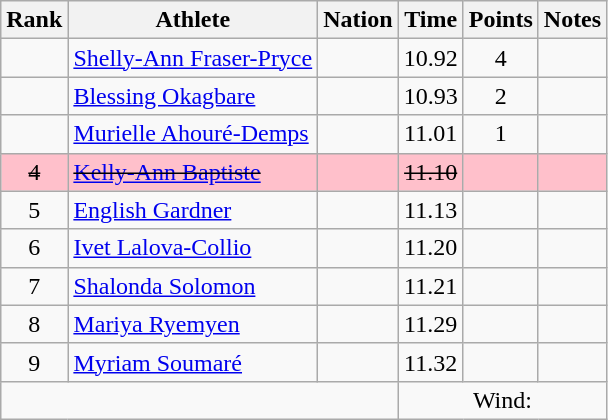<table class="wikitable mw-datatable sortable" style="text-align:center;">
<tr>
<th>Rank</th>
<th>Athlete</th>
<th>Nation</th>
<th>Time</th>
<th>Points</th>
<th>Notes</th>
</tr>
<tr>
<td></td>
<td align=left><a href='#'>Shelly-Ann Fraser-Pryce</a></td>
<td align=left></td>
<td>10.92</td>
<td>4</td>
<td></td>
</tr>
<tr>
<td></td>
<td align=left><a href='#'>Blessing Okagbare</a></td>
<td align=left></td>
<td>10.93</td>
<td>2</td>
<td></td>
</tr>
<tr>
<td></td>
<td align=left><a href='#'>Murielle Ahouré-Demps</a></td>
<td align=left></td>
<td>11.01</td>
<td>1</td>
<td></td>
</tr>
<tr bgcolor=pink>
<td><s>4</s></td>
<td align=left><s><a href='#'>Kelly-Ann Baptiste</a></s></td>
<td align=left><s></s></td>
<td><s>11.10</s></td>
<td></td>
<td></td>
</tr>
<tr>
<td>5</td>
<td align=left><a href='#'>English Gardner</a></td>
<td align=left></td>
<td>11.13</td>
<td></td>
<td></td>
</tr>
<tr>
<td>6</td>
<td align=left><a href='#'>Ivet Lalova-Collio</a></td>
<td align=left></td>
<td>11.20</td>
<td></td>
<td></td>
</tr>
<tr>
<td>7</td>
<td align=left><a href='#'>Shalonda Solomon</a></td>
<td align=left></td>
<td>11.21</td>
<td></td>
<td></td>
</tr>
<tr>
<td>8</td>
<td align=left><a href='#'>Mariya Ryemyen</a></td>
<td align=left></td>
<td>11.29</td>
<td></td>
<td></td>
</tr>
<tr>
<td>9</td>
<td align=left><a href='#'>Myriam Soumaré</a></td>
<td align=left></td>
<td>11.32</td>
<td></td>
<td></td>
</tr>
<tr class="sortbottom">
<td colspan=3></td>
<td colspan=3>Wind: </td>
</tr>
</table>
